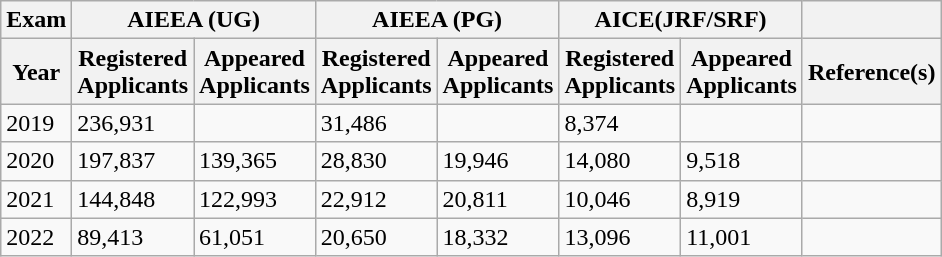<table class="wikitable">
<tr>
<th>Exam</th>
<th colspan="2">AIEEA (UG)</th>
<th colspan="2">AIEEA (PG)</th>
<th colspan="2">AICE(JRF/SRF)</th>
<th></th>
</tr>
<tr>
<th>Year</th>
<th>Registered<br>Applicants</th>
<th>Appeared<br>Applicants</th>
<th>Registered<br>Applicants</th>
<th>Appeared<br>Applicants</th>
<th>Registered<br>Applicants</th>
<th>Appeared<br>Applicants</th>
<th>Reference(s)</th>
</tr>
<tr>
<td>2019</td>
<td>236,931</td>
<td></td>
<td>31,486</td>
<td></td>
<td>8,374</td>
<td></td>
<td></td>
</tr>
<tr>
<td>2020</td>
<td>197,837</td>
<td>139,365</td>
<td>28,830</td>
<td>19,946</td>
<td>14,080</td>
<td>9,518</td>
<td></td>
</tr>
<tr>
<td>2021</td>
<td>144,848</td>
<td>122,993</td>
<td>22,912</td>
<td>20,811</td>
<td>10,046</td>
<td>8,919</td>
<td></td>
</tr>
<tr>
<td>2022</td>
<td>89,413</td>
<td>61,051</td>
<td>20,650</td>
<td>18,332</td>
<td>13,096</td>
<td>11,001</td>
<td></td>
</tr>
</table>
